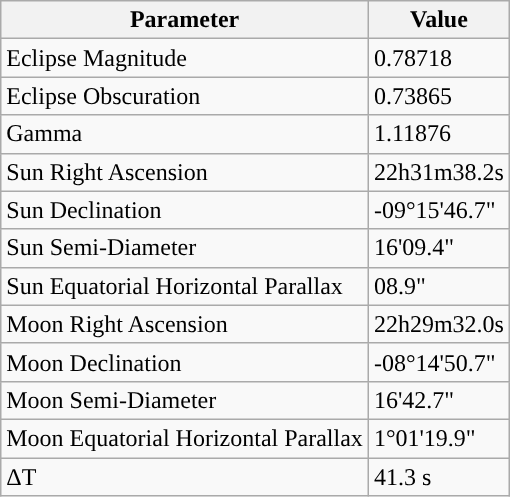<table class="wikitable">
<tr>
<th>Parameter</th>
<th>Value</th>
</tr>
<tr>
<td>Eclipse Magnitude</td>
<td>0.78718</td>
</tr>
<tr>
<td>Eclipse Obscuration</td>
<td>0.73865</td>
</tr>
<tr>
<td>Gamma</td>
<td>1.11876</td>
</tr>
<tr>
<td>Sun Right Ascension</td>
<td>22h31m38.2s</td>
</tr>
<tr>
<td>Sun Declination</td>
<td>-09°15'46.7"</td>
</tr>
<tr>
<td>Sun Semi-Diameter</td>
<td>16'09.4"</td>
</tr>
<tr>
<td>Sun Equatorial Horizontal Parallax</td>
<td>08.9"</td>
</tr>
<tr>
<td>Moon Right Ascension</td>
<td>22h29m32.0s</td>
</tr>
<tr>
<td>Moon Declination</td>
<td>-08°14'50.7"</td>
</tr>
<tr>
<td>Moon Semi-Diameter</td>
<td>16'42.7"</td>
</tr>
<tr>
<td>Moon Equatorial Horizontal Parallax</td>
<td>1°01'19.9"</td>
</tr>
<tr>
<td>ΔT</td>
<td>41.3 s</td>
</tr>
</table>
